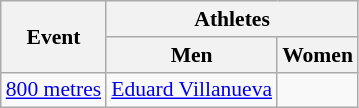<table class=wikitable style="font-size:90%">
<tr>
<th rowspan=2>Event</th>
<th colspan=2>Athletes</th>
</tr>
<tr>
<th>Men</th>
<th>Women</th>
</tr>
<tr>
<td><a href='#'>800 metres</a></td>
<td><a href='#'>Eduard Villanueva</a></td>
<td></td>
</tr>
</table>
